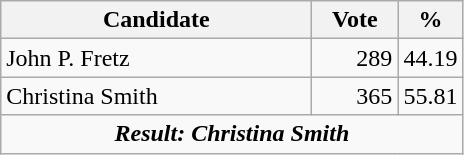<table class="wikitable">
<tr>
<th bgcolor="#DDDDFF" width="200px">Candidate</th>
<th bgcolor="#DDDDFF" width="50px">Vote</th>
<th bgcolor="#DDDDFF"  width="30px">%</th>
</tr>
<tr>
<td>John P. Fretz</td>
<td align="right">289</td>
<td align="right">44.19</td>
</tr>
<tr>
<td>Christina Smith</td>
<td align="right">365</td>
<td align="right">55.81</td>
</tr>
<tr>
<td colspan=5 align="center"><strong><em>Result: Christina Smith</em></strong></td>
</tr>
</table>
